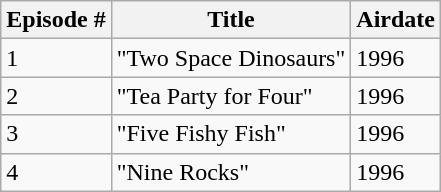<table class="wikitable">
<tr>
<th>Episode #</th>
<th>Title</th>
<th>Airdate</th>
</tr>
<tr>
<td>1</td>
<td>"Two Space Dinosaurs"</td>
<td>1996</td>
</tr>
<tr>
<td>2</td>
<td>"Tea Party for Four"</td>
<td>1996</td>
</tr>
<tr>
<td>3</td>
<td>"Five Fishy Fish"</td>
<td>1996</td>
</tr>
<tr>
<td>4</td>
<td>"Nine Rocks"</td>
<td>1996</td>
</tr>
</table>
